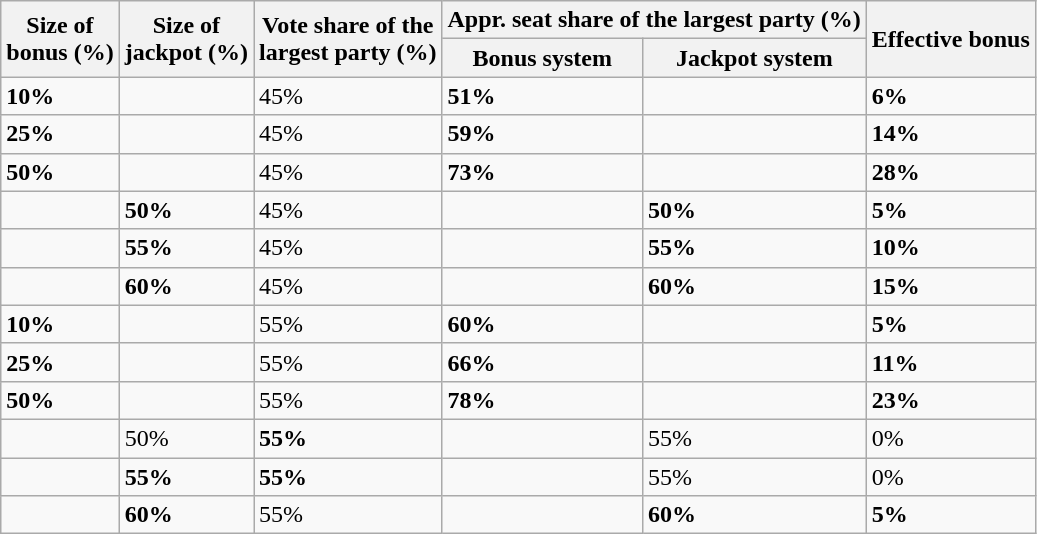<table class="wikitable">
<tr>
<th rowspan="2">Size of<br>bonus (%)</th>
<th rowspan="2">Size of<br>jackpot (%)</th>
<th rowspan="2">Vote share of the<br>largest party (%)</th>
<th colspan="2">Appr. seat share of the largest party (%)</th>
<th rowspan="2">Effective bonus</th>
</tr>
<tr>
<th>Bonus system</th>
<th>Jackpot system</th>
</tr>
<tr>
<td><strong>10%</strong></td>
<td></td>
<td>45%</td>
<td><strong>51%</strong></td>
<td></td>
<td><strong>6%</strong></td>
</tr>
<tr>
<td><strong>25%</strong></td>
<td></td>
<td>45%</td>
<td><strong>59%</strong></td>
<td></td>
<td><strong>14%</strong></td>
</tr>
<tr>
<td><strong>50%</strong></td>
<td></td>
<td>45%</td>
<td><strong>73%</strong></td>
<td></td>
<td><strong>28%</strong></td>
</tr>
<tr>
<td></td>
<td><strong>50%</strong></td>
<td>45%</td>
<td></td>
<td><strong>50%</strong></td>
<td><strong>5%</strong></td>
</tr>
<tr>
<td></td>
<td><strong>55%</strong></td>
<td>45%</td>
<td></td>
<td><strong>55%</strong></td>
<td><strong>10%</strong></td>
</tr>
<tr>
<td></td>
<td><strong>60%</strong></td>
<td>45%</td>
<td></td>
<td><strong>60%</strong></td>
<td><strong>15%</strong></td>
</tr>
<tr>
<td><strong>10%</strong></td>
<td></td>
<td>55%</td>
<td><strong>60%</strong></td>
<td></td>
<td><strong>5%</strong></td>
</tr>
<tr>
<td><strong>25%</strong></td>
<td></td>
<td>55%</td>
<td><strong>66%</strong></td>
<td></td>
<td><strong>11%</strong></td>
</tr>
<tr>
<td><strong>50%</strong></td>
<td></td>
<td>55%</td>
<td><strong>78%</strong></td>
<td></td>
<td><strong>23%</strong></td>
</tr>
<tr>
<td></td>
<td>50%</td>
<td><strong>55%</strong></td>
<td></td>
<td>55%</td>
<td>0%</td>
</tr>
<tr>
<td></td>
<td><strong>55%</strong></td>
<td><strong>55%</strong></td>
<td></td>
<td>55%</td>
<td>0%</td>
</tr>
<tr>
<td></td>
<td><strong>60%</strong></td>
<td>55%</td>
<td></td>
<td><strong>60%</strong></td>
<td><strong>5%</strong></td>
</tr>
</table>
